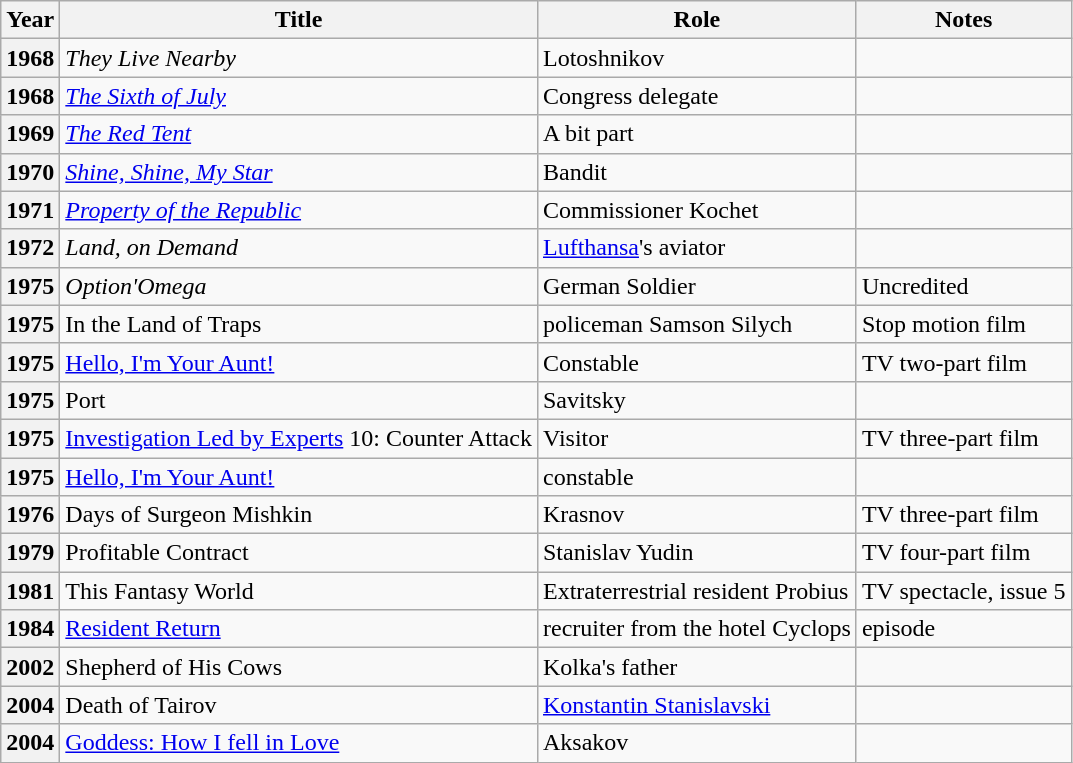<table class="wikitable plainrowheaders sortable" style="margin-right: 0;">
<tr>
<th scope="col">Year</th>
<th scope="col">Title</th>
<th scope="col">Role</th>
<th scope="col" class="unsortable">Notes</th>
</tr>
<tr>
<th scope="row">1968</th>
<td><em>They Live Nearby</em></td>
<td>Lotoshnikov</td>
<td></td>
</tr>
<tr>
<th scope="row">1968</th>
<td><em><a href='#'>The Sixth of July</a></em></td>
<td>Congress delegate</td>
<td></td>
</tr>
<tr>
<th scope="row">1969</th>
<td><em><a href='#'>The Red Tent</a></em></td>
<td>A bit part</td>
<td></td>
</tr>
<tr>
<th scope="row">1970</th>
<td><em><a href='#'>Shine, Shine, My Star</a></em></td>
<td>Bandit</td>
<td></td>
</tr>
<tr>
<th scope="row">1971</th>
<td><em><a href='#'>Property of the Republic</a></em></td>
<td>Commissioner Kochet</td>
<td></td>
</tr>
<tr>
<th scope="row">1972</th>
<td><em>Land, on Demand</em></td>
<td><a href='#'>Lufthansa</a>'s aviator</td>
<td></td>
</tr>
<tr>
<th scope="row">1975</th>
<td><em>Option'Omega<strong></td>
<td>German Soldier</td>
<td>Uncredited</td>
</tr>
<tr>
<th scope="row">1975</th>
<td></em>In the Land of Traps<em></td>
<td>policeman Samson Silych</td>
<td>Stop motion film</td>
</tr>
<tr>
<th scope="row">1975</th>
<td></em><a href='#'>Hello, I'm Your Aunt!</a><em></td>
<td>Constable</td>
<td>TV two-part film</td>
</tr>
<tr>
<th scope="row">1975</th>
<td></em>Port<em></td>
<td>Savitsky</td>
<td></td>
</tr>
<tr>
<th scope="row">1975</th>
<td></em><a href='#'>Investigation Led by Experts</a> 10: Counter Attack<em></td>
<td>Visitor</td>
<td>TV three-part film</td>
</tr>
<tr>
<th scope="row">1975</th>
<td></em><a href='#'>Hello, I'm Your Aunt!</a><em></td>
<td>constable</td>
<td></td>
</tr>
<tr>
<th scope="row">1976</th>
<td></em>Days of Surgeon Mishkin<em></td>
<td>Krasnov</td>
<td>TV three-part film</td>
</tr>
<tr>
<th scope="row">1979</th>
<td></em>Profitable Contract<em></td>
<td>Stanislav Yudin</td>
<td>TV four-part film</td>
</tr>
<tr>
<th scope="row">1981</th>
<td></em>This Fantasy World<em></td>
<td>Extraterrestrial resident Probius</td>
<td>TV spectacle, issue 5</td>
</tr>
<tr>
<th scope="row">1984</th>
<td></em><a href='#'>Resident Return</a><em></td>
<td>recruiter from the hotel Cyclops</td>
<td>episode</td>
</tr>
<tr>
<th scope="row">2002</th>
<td></em>Shepherd of His Cows<em></td>
<td>Kolka's father</td>
<td></td>
</tr>
<tr>
<th scope="row">2004</th>
<td></em>Death of Tairov<em></td>
<td><a href='#'>Konstantin Stanislavski</a></td>
<td></td>
</tr>
<tr>
<th scope="row">2004</th>
<td></em><a href='#'>Goddess: How I fell in Love</a><em></td>
<td>Aksakov</td>
<td></td>
</tr>
</table>
